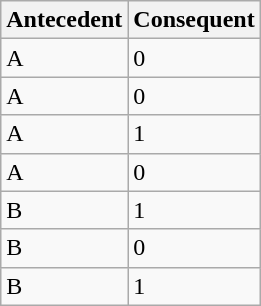<table class="wikitable">
<tr>
<th>Antecedent</th>
<th>Consequent</th>
</tr>
<tr>
<td>A</td>
<td>0</td>
</tr>
<tr>
<td>A</td>
<td>0</td>
</tr>
<tr>
<td>A</td>
<td>1</td>
</tr>
<tr>
<td>A</td>
<td>0</td>
</tr>
<tr>
<td>B</td>
<td>1</td>
</tr>
<tr>
<td>B</td>
<td>0</td>
</tr>
<tr>
<td>B</td>
<td>1</td>
</tr>
</table>
